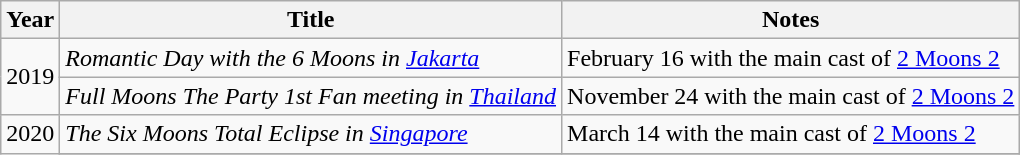<table class="wikitable sortable plainrowheaders">
<tr>
<th>Year</th>
<th>Title</th>
<th>Notes</th>
</tr>
<tr>
<td rowspan="2">2019</td>
<td><em>Romantic Day with the 6 Moons in <a href='#'>Jakarta</a></em></td>
<td>February 16 with the main cast of <a href='#'>2 Moons 2</a></td>
</tr>
<tr>
<td><em>Full Moons The Party 1st Fan meeting in <a href='#'>Thailand</a></em></td>
<td>November 24 with the main cast of <a href='#'>2 Moons 2</a></td>
</tr>
<tr>
<td rowspan="5">2020</td>
<td><em>The Six Moons Total Eclipse in <a href='#'>Singapore</a></em></td>
<td>March 14 with the main cast of <a href='#'>2 Moons 2</a></td>
</tr>
<tr>
</tr>
</table>
